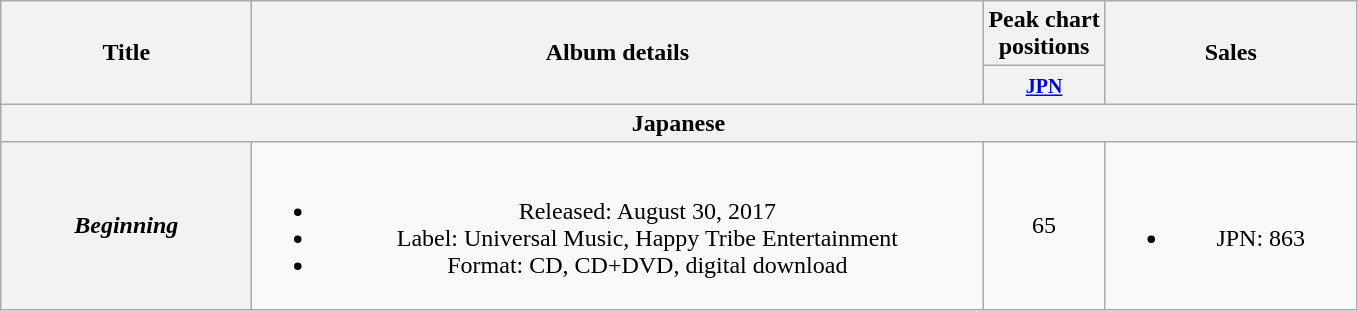<table class="wikitable plainrowheaders" style="text-align:center;">
<tr>
<th scope="col" rowspan="2" style="width:10em;">Title</th>
<th scope="col" rowspan="2" style="width:30em;">Album details</th>
<th scope="col" colspan="1">Peak chart<br>positions</th>
<th scope="col" rowspan="2" style="width:10em;">Sales</th>
</tr>
<tr>
<th><small><a href='#'>JPN</a></small><br></th>
</tr>
<tr>
<th scope="col" colspan="5">Japanese</th>
</tr>
<tr>
<th scope="row"><em>Beginning</em></th>
<td><br><ul><li>Released: August 30, 2017</li><li>Label: Universal Music, Happy Tribe Entertainment</li><li>Format: CD, CD+DVD, digital download</li></ul></td>
<td>65</td>
<td><br><ul><li>JPN: 863</li></ul></td>
</tr>
</table>
